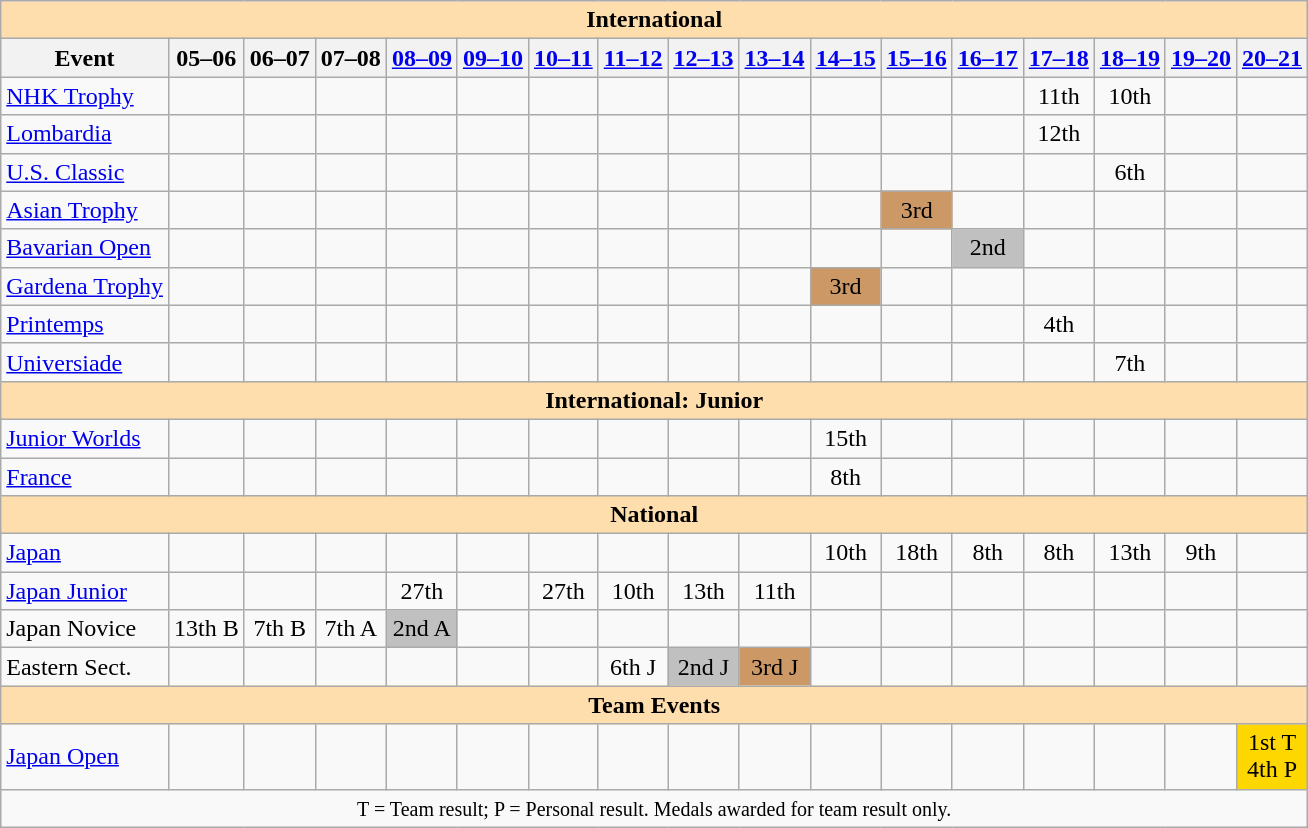<table class="wikitable" style="text-align:center">
<tr>
<th colspan="17" style="background-color: #ffdead; " align="center">International</th>
</tr>
<tr>
<th>Event</th>
<th>05–06</th>
<th>06–07</th>
<th>07–08</th>
<th><a href='#'>08–09</a></th>
<th><a href='#'>09–10</a></th>
<th><a href='#'>10–11</a></th>
<th><a href='#'>11–12</a></th>
<th><a href='#'>12–13</a></th>
<th><a href='#'>13–14</a></th>
<th><a href='#'>14–15</a></th>
<th><a href='#'>15–16</a></th>
<th><a href='#'>16–17</a></th>
<th><a href='#'>17–18</a></th>
<th><a href='#'>18–19</a></th>
<th><a href='#'>19–20</a></th>
<th><a href='#'>20–21</a></th>
</tr>
<tr>
<td align=left> <a href='#'>NHK Trophy</a></td>
<td></td>
<td></td>
<td></td>
<td></td>
<td></td>
<td></td>
<td></td>
<td></td>
<td></td>
<td></td>
<td></td>
<td></td>
<td>11th</td>
<td>10th</td>
<td></td>
<td></td>
</tr>
<tr>
<td align=left> <a href='#'>Lombardia</a></td>
<td></td>
<td></td>
<td></td>
<td></td>
<td></td>
<td></td>
<td></td>
<td></td>
<td></td>
<td></td>
<td></td>
<td></td>
<td>12th</td>
<td></td>
<td></td>
<td></td>
</tr>
<tr>
<td align=left> <a href='#'>U.S. Classic</a></td>
<td></td>
<td></td>
<td></td>
<td></td>
<td></td>
<td></td>
<td></td>
<td></td>
<td></td>
<td></td>
<td></td>
<td></td>
<td></td>
<td>6th</td>
<td></td>
<td></td>
</tr>
<tr>
<td align=left><a href='#'>Asian Trophy</a></td>
<td></td>
<td></td>
<td></td>
<td></td>
<td></td>
<td></td>
<td></td>
<td></td>
<td></td>
<td></td>
<td bgcolor=cc9966>3rd</td>
<td></td>
<td></td>
<td></td>
<td></td>
<td></td>
</tr>
<tr>
<td align=left><a href='#'>Bavarian Open</a></td>
<td></td>
<td></td>
<td></td>
<td></td>
<td></td>
<td></td>
<td></td>
<td></td>
<td></td>
<td></td>
<td></td>
<td bgcolor=silver>2nd</td>
<td></td>
<td></td>
<td></td>
<td></td>
</tr>
<tr>
<td align=left><a href='#'>Gardena Trophy</a></td>
<td></td>
<td></td>
<td></td>
<td></td>
<td></td>
<td></td>
<td></td>
<td></td>
<td></td>
<td bgcolor=cc9966>3rd</td>
<td></td>
<td></td>
<td></td>
<td></td>
<td></td>
<td></td>
</tr>
<tr>
<td align=left><a href='#'>Printemps</a></td>
<td></td>
<td></td>
<td></td>
<td></td>
<td></td>
<td></td>
<td></td>
<td></td>
<td></td>
<td></td>
<td></td>
<td></td>
<td>4th</td>
<td></td>
<td></td>
<td></td>
</tr>
<tr>
<td align="left"><a href='#'>Universiade</a></td>
<td></td>
<td></td>
<td></td>
<td></td>
<td></td>
<td></td>
<td></td>
<td></td>
<td></td>
<td></td>
<td></td>
<td></td>
<td></td>
<td>7th</td>
<td></td>
<td></td>
</tr>
<tr>
<th colspan="17" style="background-color: #ffdead; " align="center">International: Junior</th>
</tr>
<tr>
<td align="left"><a href='#'>Junior Worlds</a></td>
<td></td>
<td></td>
<td></td>
<td></td>
<td></td>
<td></td>
<td></td>
<td></td>
<td></td>
<td>15th</td>
<td></td>
<td></td>
<td></td>
<td></td>
<td></td>
<td></td>
</tr>
<tr>
<td align="left"> <a href='#'>France</a></td>
<td></td>
<td></td>
<td></td>
<td></td>
<td></td>
<td></td>
<td></td>
<td></td>
<td></td>
<td>8th</td>
<td></td>
<td></td>
<td></td>
<td></td>
<td></td>
<td></td>
</tr>
<tr>
<th colspan="17" style="background-color: #ffdead; " align="center">National</th>
</tr>
<tr>
<td align="left"><a href='#'>Japan</a></td>
<td></td>
<td></td>
<td></td>
<td></td>
<td></td>
<td></td>
<td></td>
<td></td>
<td></td>
<td>10th</td>
<td>18th</td>
<td>8th</td>
<td>8th</td>
<td>13th</td>
<td>9th</td>
<td></td>
</tr>
<tr>
<td align="left"><a href='#'>Japan Junior</a></td>
<td></td>
<td></td>
<td></td>
<td>27th</td>
<td></td>
<td>27th</td>
<td>10th</td>
<td>13th</td>
<td>11th</td>
<td></td>
<td></td>
<td></td>
<td></td>
<td></td>
<td></td>
<td></td>
</tr>
<tr>
<td align="left">Japan Novice</td>
<td>13th B</td>
<td>7th B</td>
<td>7th A</td>
<td bgcolor="silver">2nd A</td>
<td></td>
<td></td>
<td></td>
<td></td>
<td></td>
<td></td>
<td></td>
<td></td>
<td></td>
<td></td>
<td></td>
<td></td>
</tr>
<tr>
<td align="left">Eastern Sect.</td>
<td></td>
<td></td>
<td></td>
<td></td>
<td></td>
<td></td>
<td>6th J</td>
<td bgcolor="silver">2nd J</td>
<td bgcolor="cc9966">3rd J</td>
<td></td>
<td></td>
<td></td>
<td></td>
<td></td>
<td></td>
<td></td>
</tr>
<tr>
<td colspan=17 align=center style="background-color: #ffdead;"><strong>Team Events</strong></td>
</tr>
<tr>
<td align=left><a href='#'>Japan Open</a></td>
<td></td>
<td></td>
<td></td>
<td></td>
<td></td>
<td></td>
<td></td>
<td></td>
<td></td>
<td></td>
<td></td>
<td></td>
<td></td>
<td></td>
<td></td>
<td bgcolor=gold>1st T<br>4th P</td>
</tr>
<tr>
<td colspan="17" align="center"><small> T = Team result; P = Personal result. Medals awarded for team result only. </small></td>
</tr>
</table>
